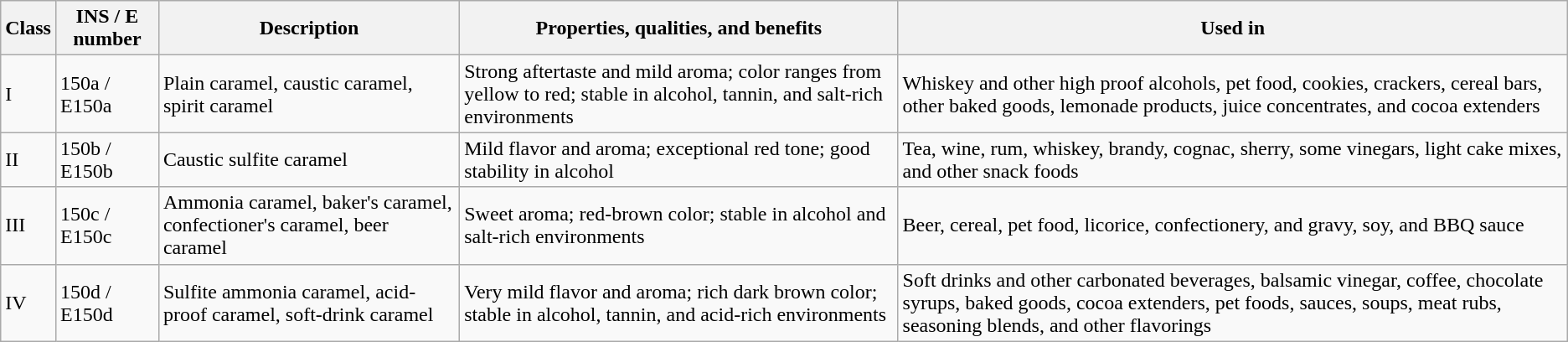<table class="wikitable">
<tr>
<th>Class</th>
<th>INS / E number</th>
<th>Description</th>
<th>Properties, qualities, and benefits</th>
<th>Used in</th>
</tr>
<tr>
<td>I</td>
<td>150a / E150a</td>
<td>Plain caramel, caustic caramel, spirit caramel</td>
<td>Strong aftertaste and mild aroma; color ranges from yellow to red; stable in alcohol, tannin, and salt-rich environments</td>
<td>Whiskey and other high proof alcohols, pet food, cookies, crackers, cereal bars, other baked goods, lemonade products, juice concentrates, and cocoa extenders</td>
</tr>
<tr>
<td>II</td>
<td>150b / E150b</td>
<td>Caustic sulfite caramel</td>
<td>Mild flavor and aroma; exceptional red tone; good stability in alcohol</td>
<td>Tea, wine, rum, whiskey, brandy, cognac, sherry, some vinegars, light cake mixes, and other snack foods</td>
</tr>
<tr>
<td>III</td>
<td>150c / E150c</td>
<td>Ammonia caramel, baker's caramel, confectioner's caramel, beer caramel</td>
<td>Sweet aroma; red-brown color; stable in alcohol and salt-rich environments</td>
<td>Beer, cereal, pet food, licorice, confectionery, and gravy, soy, and BBQ sauce</td>
</tr>
<tr>
<td>IV</td>
<td>150d / E150d</td>
<td>Sulfite ammonia caramel, acid-proof caramel, soft-drink caramel</td>
<td>Very mild flavor and aroma; rich dark brown color; stable in alcohol, tannin, and acid-rich environments</td>
<td>Soft drinks and other carbonated beverages, balsamic vinegar, coffee, chocolate syrups, baked goods, cocoa extenders, pet foods, sauces, soups, meat rubs, seasoning blends, and other flavorings</td>
</tr>
</table>
